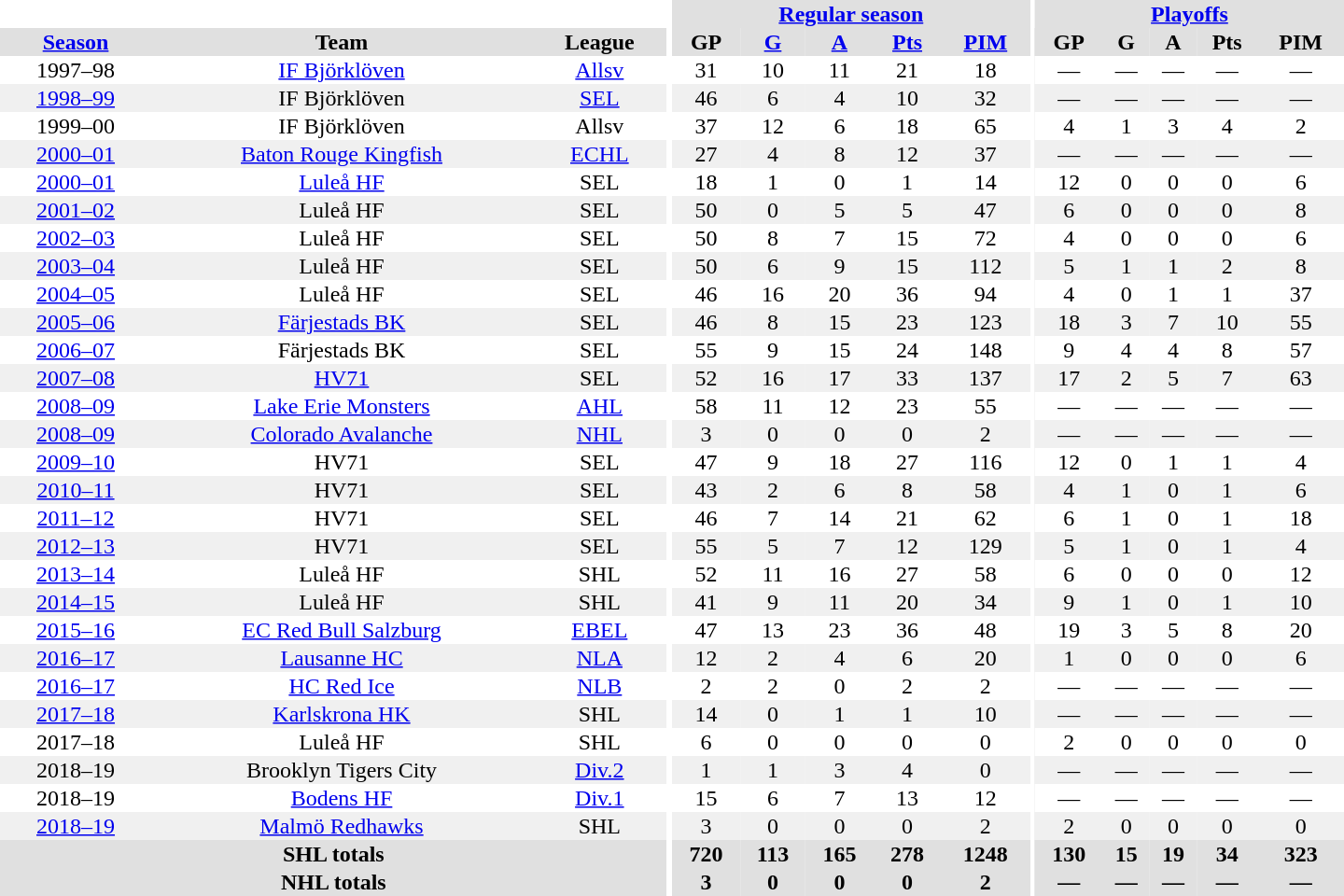<table border="0" cellpadding="1" cellspacing="0" style="text-align:center; width:60em">
<tr bgcolor="#e0e0e0">
<th colspan="3" bgcolor="#ffffff"></th>
<th rowspan="99" bgcolor="#ffffff"></th>
<th colspan="5"><a href='#'>Regular season</a></th>
<th rowspan="99" bgcolor="#ffffff"></th>
<th colspan="5"><a href='#'>Playoffs</a></th>
</tr>
<tr bgcolor="#e0e0e0">
<th><a href='#'>Season</a></th>
<th>Team</th>
<th>League</th>
<th>GP</th>
<th><a href='#'>G</a></th>
<th><a href='#'>A</a></th>
<th><a href='#'>Pts</a></th>
<th><a href='#'>PIM</a></th>
<th>GP</th>
<th>G</th>
<th>A</th>
<th>Pts</th>
<th>PIM</th>
</tr>
<tr ALIGN="center">
<td>1997–98</td>
<td><a href='#'>IF Björklöven</a></td>
<td><a href='#'>Allsv</a></td>
<td>31</td>
<td>10</td>
<td>11</td>
<td>21</td>
<td>18</td>
<td>—</td>
<td>—</td>
<td>—</td>
<td>—</td>
<td>—</td>
</tr>
<tr ALIGN="center" bgcolor="#f0f0f0">
<td><a href='#'>1998–99</a></td>
<td>IF Björklöven</td>
<td><a href='#'>SEL</a></td>
<td>46</td>
<td>6</td>
<td>4</td>
<td>10</td>
<td>32</td>
<td>—</td>
<td>—</td>
<td>—</td>
<td>—</td>
<td>—</td>
</tr>
<tr ALIGN="center">
<td>1999–00</td>
<td>IF Björklöven</td>
<td>Allsv</td>
<td>37</td>
<td>12</td>
<td>6</td>
<td>18</td>
<td>65</td>
<td>4</td>
<td>1</td>
<td>3</td>
<td>4</td>
<td>2</td>
</tr>
<tr ALIGN="center" bgcolor="#f0f0f0">
<td><a href='#'>2000–01</a></td>
<td><a href='#'>Baton Rouge Kingfish</a></td>
<td><a href='#'>ECHL</a></td>
<td>27</td>
<td>4</td>
<td>8</td>
<td>12</td>
<td>37</td>
<td>—</td>
<td>—</td>
<td>—</td>
<td>—</td>
<td>—</td>
</tr>
<tr ALIGN="center">
<td><a href='#'>2000–01</a></td>
<td><a href='#'>Luleå HF</a></td>
<td>SEL</td>
<td>18</td>
<td>1</td>
<td>0</td>
<td>1</td>
<td>14</td>
<td>12</td>
<td>0</td>
<td>0</td>
<td>0</td>
<td>6</td>
</tr>
<tr ALIGN="center"  bgcolor="#f0f0f0">
<td><a href='#'>2001–02</a></td>
<td>Luleå HF</td>
<td>SEL</td>
<td>50</td>
<td>0</td>
<td>5</td>
<td>5</td>
<td>47</td>
<td>6</td>
<td>0</td>
<td>0</td>
<td>0</td>
<td>8</td>
</tr>
<tr ALIGN="center">
<td><a href='#'>2002–03</a></td>
<td>Luleå HF</td>
<td>SEL</td>
<td>50</td>
<td>8</td>
<td>7</td>
<td>15</td>
<td>72</td>
<td>4</td>
<td>0</td>
<td>0</td>
<td>0</td>
<td>6</td>
</tr>
<tr ALIGN="center"  bgcolor="#f0f0f0">
<td><a href='#'>2003–04</a></td>
<td>Luleå HF</td>
<td>SEL</td>
<td>50</td>
<td>6</td>
<td>9</td>
<td>15</td>
<td>112</td>
<td>5</td>
<td>1</td>
<td>1</td>
<td>2</td>
<td>8</td>
</tr>
<tr ALIGN="center">
<td><a href='#'>2004–05</a></td>
<td>Luleå HF</td>
<td>SEL</td>
<td>46</td>
<td>16</td>
<td>20</td>
<td>36</td>
<td>94</td>
<td>4</td>
<td>0</td>
<td>1</td>
<td>1</td>
<td>37</td>
</tr>
<tr ALIGN="center"  bgcolor="#f0f0f0">
<td><a href='#'>2005–06</a></td>
<td><a href='#'>Färjestads BK</a></td>
<td>SEL</td>
<td>46</td>
<td>8</td>
<td>15</td>
<td>23</td>
<td>123</td>
<td>18</td>
<td>3</td>
<td>7</td>
<td>10</td>
<td>55</td>
</tr>
<tr ALIGN="center">
<td><a href='#'>2006–07</a></td>
<td>Färjestads BK</td>
<td>SEL</td>
<td>55</td>
<td>9</td>
<td>15</td>
<td>24</td>
<td>148</td>
<td>9</td>
<td>4</td>
<td>4</td>
<td>8</td>
<td>57</td>
</tr>
<tr ALIGN="center"  bgcolor="#f0f0f0">
<td><a href='#'>2007–08</a></td>
<td><a href='#'>HV71</a></td>
<td>SEL</td>
<td>52</td>
<td>16</td>
<td>17</td>
<td>33</td>
<td>137</td>
<td>17</td>
<td>2</td>
<td>5</td>
<td>7</td>
<td>63</td>
</tr>
<tr ALIGN="center">
<td><a href='#'>2008–09</a></td>
<td><a href='#'>Lake Erie Monsters</a></td>
<td><a href='#'>AHL</a></td>
<td>58</td>
<td>11</td>
<td>12</td>
<td>23</td>
<td>55</td>
<td>—</td>
<td>—</td>
<td>—</td>
<td>—</td>
<td>—</td>
</tr>
<tr ALIGN="center" bgcolor="#f0f0f0">
<td><a href='#'>2008–09</a></td>
<td><a href='#'>Colorado Avalanche</a></td>
<td><a href='#'>NHL</a></td>
<td>3</td>
<td>0</td>
<td>0</td>
<td>0</td>
<td>2</td>
<td>—</td>
<td>—</td>
<td>—</td>
<td>—</td>
<td>—</td>
</tr>
<tr ALIGN="center">
<td><a href='#'>2009–10</a></td>
<td>HV71</td>
<td>SEL</td>
<td>47</td>
<td>9</td>
<td>18</td>
<td>27</td>
<td>116</td>
<td>12</td>
<td>0</td>
<td>1</td>
<td>1</td>
<td>4</td>
</tr>
<tr ALIGN="center" bgcolor="#f0f0f0">
<td><a href='#'>2010–11</a></td>
<td>HV71</td>
<td>SEL</td>
<td>43</td>
<td>2</td>
<td>6</td>
<td>8</td>
<td>58</td>
<td>4</td>
<td>1</td>
<td>0</td>
<td>1</td>
<td>6</td>
</tr>
<tr ALIGN="center">
<td><a href='#'>2011–12</a></td>
<td>HV71</td>
<td>SEL</td>
<td>46</td>
<td>7</td>
<td>14</td>
<td>21</td>
<td>62</td>
<td>6</td>
<td>1</td>
<td>0</td>
<td>1</td>
<td>18</td>
</tr>
<tr ALIGN="center" bgcolor="#f0f0f0">
<td><a href='#'>2012–13</a></td>
<td>HV71</td>
<td>SEL</td>
<td>55</td>
<td>5</td>
<td>7</td>
<td>12</td>
<td>129</td>
<td>5</td>
<td>1</td>
<td>0</td>
<td>1</td>
<td>4</td>
</tr>
<tr ALIGN="center">
<td><a href='#'>2013–14</a></td>
<td>Luleå HF</td>
<td>SHL</td>
<td>52</td>
<td>11</td>
<td>16</td>
<td>27</td>
<td>58</td>
<td>6</td>
<td>0</td>
<td>0</td>
<td>0</td>
<td>12</td>
</tr>
<tr ALIGN="center" bgcolor="#f0f0f0">
<td><a href='#'>2014–15</a></td>
<td>Luleå HF</td>
<td>SHL</td>
<td>41</td>
<td>9</td>
<td>11</td>
<td>20</td>
<td>34</td>
<td>9</td>
<td>1</td>
<td>0</td>
<td>1</td>
<td>10</td>
</tr>
<tr ALIGN="center">
<td><a href='#'>2015–16</a></td>
<td><a href='#'>EC Red Bull Salzburg</a></td>
<td><a href='#'>EBEL</a></td>
<td>47</td>
<td>13</td>
<td>23</td>
<td>36</td>
<td>48</td>
<td>19</td>
<td>3</td>
<td>5</td>
<td>8</td>
<td>20</td>
</tr>
<tr ALIGN="center" bgcolor="#f0f0f0">
<td><a href='#'>2016–17</a></td>
<td><a href='#'>Lausanne HC</a></td>
<td><a href='#'>NLA</a></td>
<td>12</td>
<td>2</td>
<td>4</td>
<td>6</td>
<td>20</td>
<td>1</td>
<td>0</td>
<td>0</td>
<td>0</td>
<td>6</td>
</tr>
<tr ALIGN="center">
<td><a href='#'>2016–17</a></td>
<td><a href='#'>HC Red Ice</a></td>
<td><a href='#'>NLB</a></td>
<td>2</td>
<td>2</td>
<td>0</td>
<td>2</td>
<td>2</td>
<td>—</td>
<td>—</td>
<td>—</td>
<td>—</td>
<td>—</td>
</tr>
<tr ALIGN="center" bgcolor="#f0f0f0">
<td><a href='#'>2017–18</a></td>
<td><a href='#'>Karlskrona HK</a></td>
<td>SHL</td>
<td>14</td>
<td>0</td>
<td>1</td>
<td>1</td>
<td>10</td>
<td>—</td>
<td>—</td>
<td>—</td>
<td>—</td>
<td>—</td>
</tr>
<tr ALIGN="center">
<td>2017–18</td>
<td>Luleå HF</td>
<td>SHL</td>
<td>6</td>
<td>0</td>
<td>0</td>
<td>0</td>
<td>0</td>
<td>2</td>
<td>0</td>
<td>0</td>
<td>0</td>
<td>0</td>
</tr>
<tr ALIGN="center" bgcolor="#f0f0f0">
<td>2018–19</td>
<td>Brooklyn Tigers City</td>
<td><a href='#'>Div.2</a></td>
<td>1</td>
<td>1</td>
<td>3</td>
<td>4</td>
<td>0</td>
<td>—</td>
<td>—</td>
<td>—</td>
<td>—</td>
<td>—</td>
</tr>
<tr ALIGN="center">
<td 2018–19 Hockeyettan season>2018–19</td>
<td><a href='#'>Bodens HF</a></td>
<td><a href='#'>Div.1</a></td>
<td>15</td>
<td>6</td>
<td>7</td>
<td>13</td>
<td>12</td>
<td>—</td>
<td>—</td>
<td>—</td>
<td>—</td>
<td>—</td>
</tr>
<tr ALIGN="center" bgcolor="#f0f0f0">
<td><a href='#'>2018–19</a></td>
<td><a href='#'>Malmö Redhawks</a></td>
<td>SHL</td>
<td>3</td>
<td>0</td>
<td>0</td>
<td>0</td>
<td>2</td>
<td>2</td>
<td>0</td>
<td>0</td>
<td>0</td>
<td>0</td>
</tr>
<tr bgcolor="#e0e0e0">
<th colspan="3">SHL totals</th>
<th>720</th>
<th>113</th>
<th>165</th>
<th>278</th>
<th>1248</th>
<th>130</th>
<th>15</th>
<th>19</th>
<th>34</th>
<th>323</th>
</tr>
<tr bgcolor="#e0e0e0">
<th colspan="3">NHL totals</th>
<th>3</th>
<th>0</th>
<th>0</th>
<th>0</th>
<th>2</th>
<th>—</th>
<th>—</th>
<th>—</th>
<th>—</th>
<th>—</th>
</tr>
</table>
